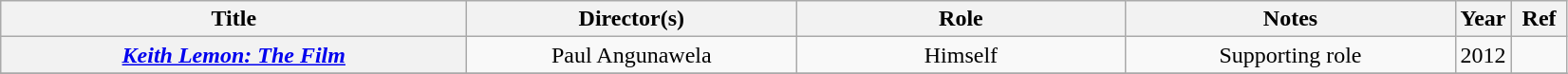<table class="wikitable sortable plainrowheaders" style="text-align: center;">
<tr>
<th scope="col" style="width: 20em;">Title</th>
<th scope="col" style="width: 14em;" class="unsortable">Director(s)</th>
<th scope="col" style="width: 14em;">Role</th>
<th scope="col" style="width: 14em;" class="unsortable">Notes</th>
<th scope="col" style="width: 2em;">Year</th>
<th scope="col" style="width: 2em;" class="unsortable">Ref</th>
</tr>
<tr>
<th scope="row"><em><a href='#'>Keith Lemon: The Film</a></em></th>
<td>Paul Angunawela</td>
<td>Himself</td>
<td>Supporting role</td>
<td>2012</td>
<td></td>
</tr>
<tr>
</tr>
</table>
